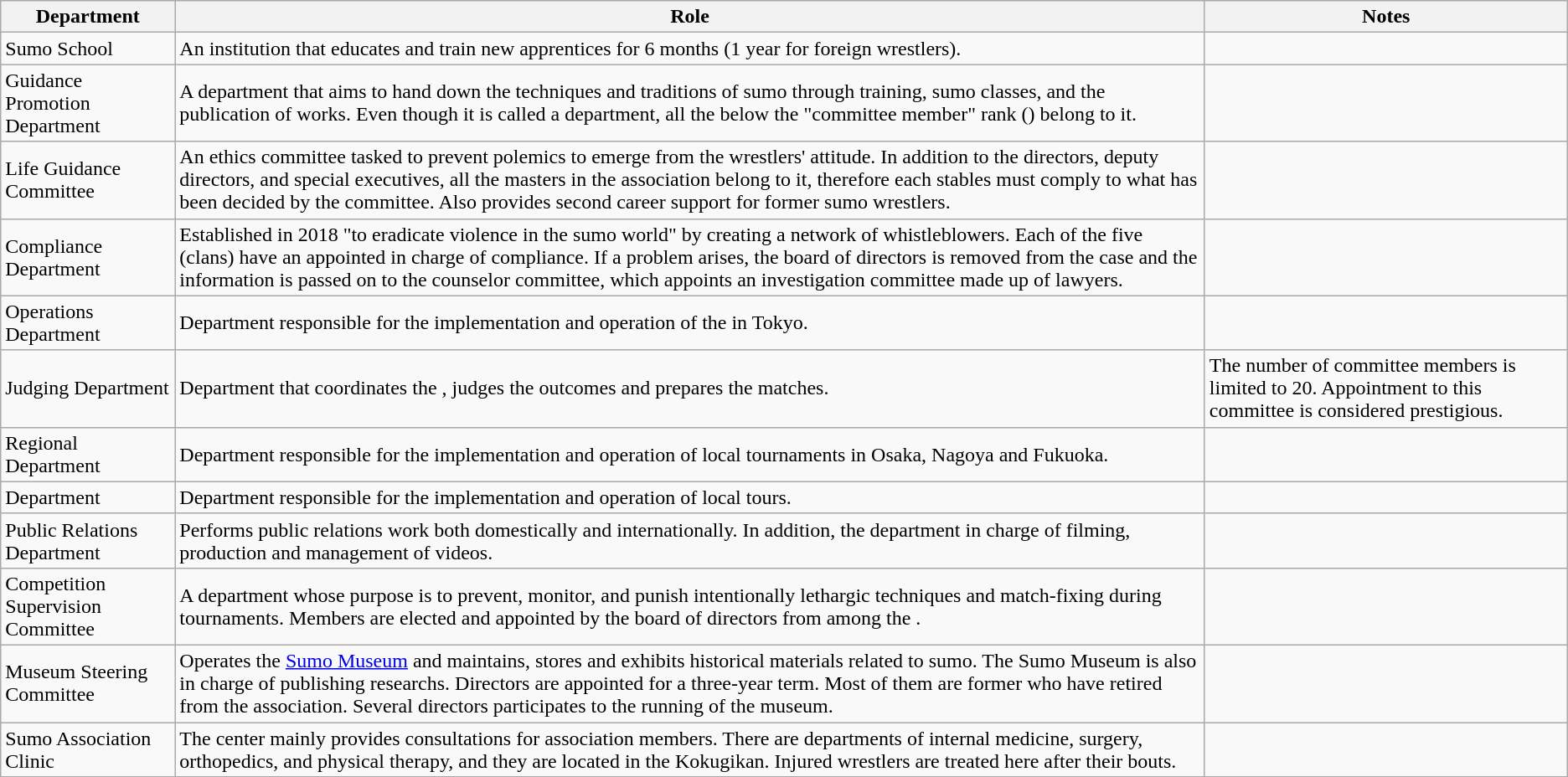<table class="wikitable">
<tr>
<th>Department</th>
<th>Role</th>
<th>Notes</th>
</tr>
<tr>
<td>Sumo School</td>
<td>An institution that educates and train new apprentices for 6 months (1 year for foreign wrestlers).</td>
<td></td>
</tr>
<tr>
<td>Guidance Promotion Department</td>
<td>A department that aims to hand down the techniques and traditions of sumo through training, sumo classes, and the publication of works. Even though it is called a department, all the  below the "committee member" rank () belong to it.</td>
<td></td>
</tr>
<tr>
<td>Life Guidance Committee</td>
<td>An ethics committee tasked to prevent polemics to emerge from the wrestlers' attitude. In addition to the directors, deputy directors, and special executives, all the masters in the association belong to it, therefore each stables must comply to what has been decided by the committee. Also provides second career support for former sumo wrestlers.</td>
<td></td>
</tr>
<tr>
<td>Compliance Department</td>
<td>Established in 2018 "to eradicate violence in the sumo world" by creating a network of whistleblowers. Each of the five  (clans) have an appointed  in charge of compliance. If a problem arises, the board of directors is removed from the case and the information is passed on to the counselor committee, which appoints an investigation committee made up of lawyers.</td>
<td></td>
</tr>
<tr>
<td>Operations Department</td>
<td>Department responsible for the implementation and operation of the  in Tokyo.</td>
<td></td>
</tr>
<tr>
<td>Judging Department</td>
<td>Department that coordinates the , judges the  outcomes and prepares the matches.</td>
<td>The number of committee members is limited to 20. Appointment to this committee is considered prestigious.</td>
</tr>
<tr>
<td>Regional  Department</td>
<td>Department responsible for the implementation and operation of local tournaments in Osaka, Nagoya and Fukuoka.</td>
<td></td>
</tr>
<tr>
<td> Department</td>
<td>Department responsible for the implementation and operation of local tours.</td>
<td></td>
</tr>
<tr>
<td>Public Relations Department</td>
<td>Performs public relations work both domestically and internationally. In addition, the department in charge of filming, production and management of videos.</td>
<td></td>
</tr>
<tr>
<td>Competition Supervision Committee</td>
<td>A department whose purpose is to prevent, monitor, and punish intentionally lethargic techniques and match-fixing during tournaments. Members are elected and appointed by the board of directors from among the .</td>
<td></td>
</tr>
<tr>
<td>Museum Steering Committee</td>
<td>Operates the <a href='#'>Sumo Museum</a> and maintains, stores and exhibits historical materials related to sumo. The Sumo Museum is also in charge of publishing researchs. Directors are appointed for a three-year term. Most of them are former  who have retired from the association. Several directors participates to the running of the museum.</td>
<td></td>
</tr>
<tr>
<td>Sumo Association Clinic</td>
<td>The center mainly provides consultations for association members. There are departments of internal medicine, surgery, orthopedics, and physical therapy, and they are located in the Kokugikan. Injured wrestlers are treated here after their bouts.</td>
<td></td>
</tr>
<tr>
</tr>
</table>
